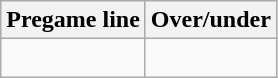<table class="wikitable">
<tr align="center">
<th style=>Pregame line</th>
<th style=>Over/under</th>
</tr>
<tr align="center">
<td> </td>
<td> </td>
</tr>
</table>
